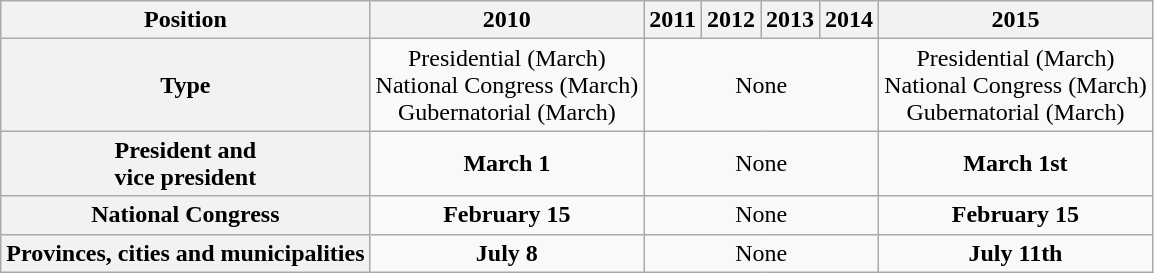<table class=wikitable style="text-align:center;">
<tr>
<th>Position</th>
<th>2010</th>
<th>2011</th>
<th>2012</th>
<th>2013</th>
<th>2014</th>
<th>2015</th>
</tr>
<tr>
<th>Type</th>
<td>Presidential (March)<br>National Congress (March)<br>Gubernatorial (March)</td>
<td colspan=4>None</td>
<td>Presidential (March)<br>National Congress (March)<br>Gubernatorial (March)</td>
</tr>
<tr>
<th>President and<br>vice president</th>
<td><strong>March 1</strong></td>
<td colspan=4>None</td>
<td><strong>March 1st</strong></td>
</tr>
<tr>
<th>National Congress</th>
<td><strong>February 15</strong></td>
<td colspan=4>None</td>
<td><strong>February 15</strong></td>
</tr>
<tr>
<th>Provinces, cities and municipalities</th>
<td><strong>July 8</strong></td>
<td colspan=4>None</td>
<td><strong>July 11th</strong></td>
</tr>
</table>
